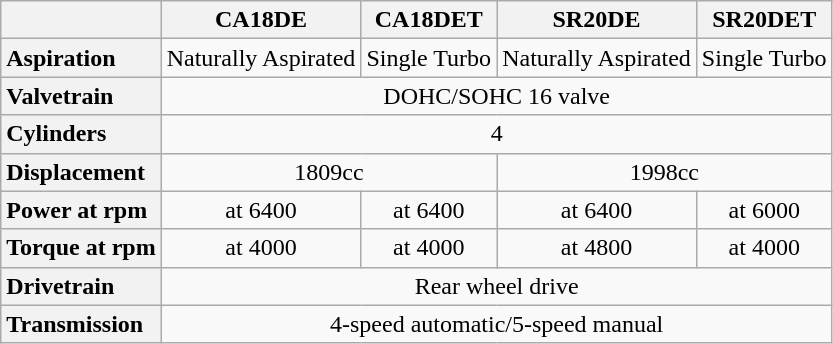<table class="wikitable" style="text-align: center;">
<tr>
<th></th>
<th>CA18DE</th>
<th>CA18DET</th>
<th>SR20DE</th>
<th>SR20DET</th>
</tr>
<tr>
<th style="text-align: left;">Aspiration</th>
<td>Naturally Aspirated</td>
<td>Single Turbo</td>
<td>Naturally Aspirated</td>
<td>Single Turbo</td>
</tr>
<tr>
<th style="text-align: left;">Valvetrain</th>
<td colspan="4">DOHC/SOHC 16 valve</td>
</tr>
<tr>
<th style="text-align: left;">Cylinders</th>
<td colspan="4">4</td>
</tr>
<tr>
<th style="text-align: left;">Displacement</th>
<td colspan="2">1809cc</td>
<td colspan="2">1998cc</td>
</tr>
<tr>
<th style="text-align: left;">Power at rpm</th>
<td> at 6400</td>
<td> at 6400</td>
<td> at 6400</td>
<td> at 6000</td>
</tr>
<tr>
<th style="text-align: left;">Torque at rpm</th>
<td> at 4000</td>
<td> at 4000</td>
<td> at 4800</td>
<td> at 4000</td>
</tr>
<tr>
<th style="text-align: left;">Drivetrain</th>
<td colspan="4">Rear wheel drive</td>
</tr>
<tr>
<th style="text-align: left;">Transmission</th>
<td colspan="4">4-speed automatic/5-speed manual</td>
</tr>
</table>
